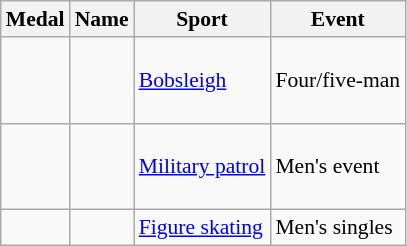<table class="wikitable sortable" style="font-size:90%">
<tr>
<th>Medal</th>
<th>Name</th>
<th>Sport</th>
<th>Event</th>
</tr>
<tr>
<td></td>
<td> <br>  <br>  <br> </td>
<td><a href='#'>Bobsleigh</a></td>
<td>Four/five-man</td>
</tr>
<tr>
<td></td>
<td> <br>  <br>  <br> </td>
<td><a href='#'>Military patrol</a></td>
<td>Men's event</td>
</tr>
<tr>
<td></td>
<td></td>
<td><a href='#'>Figure skating</a></td>
<td>Men's singles</td>
</tr>
</table>
